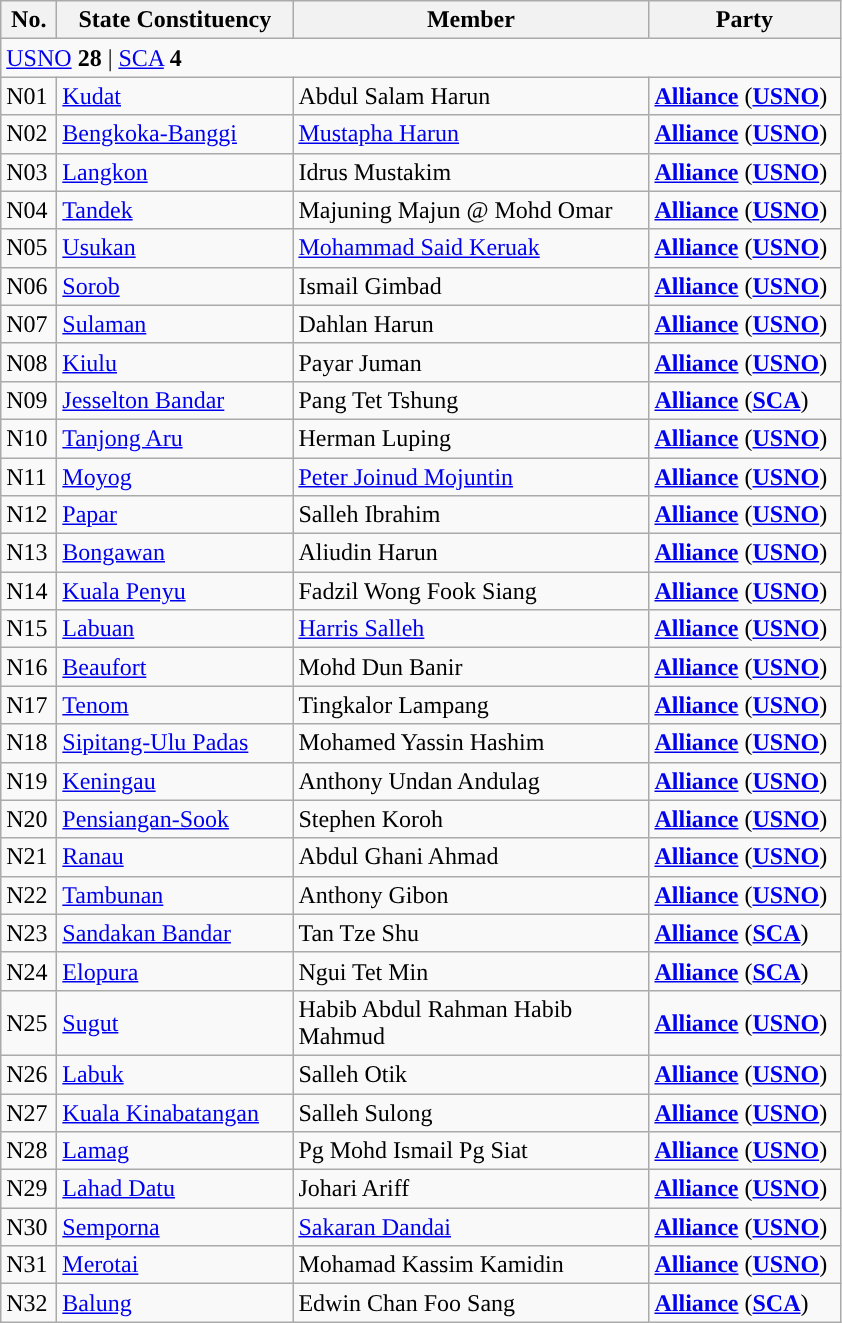<table class="wikitable sortable">
<tr>
<th style="width:30px;">No.</th>
<th style="width:150px;">State Constituency</th>
<th style="width:230px;">Member</th>
<th style="width:120px;">Party</th>
</tr>
<tr>
<td colspan="4"><a href='#'>USNO</a> <strong>28</strong> | <a href='#'>SCA</a> <strong>4</strong></td>
</tr>
<tr>
<td>N01</td>
<td><a href='#'>Kudat</a></td>
<td>Abdul Salam Harun</td>
<td><strong><a href='#'>Alliance</a></strong> (<strong><a href='#'>USNO</a></strong>)</td>
</tr>
<tr>
<td>N02</td>
<td><a href='#'>Bengkoka-Banggi</a></td>
<td><a href='#'>Mustapha Harun</a></td>
<td><strong><a href='#'>Alliance</a></strong> (<strong><a href='#'>USNO</a></strong>)</td>
</tr>
<tr>
<td>N03</td>
<td><a href='#'>Langkon</a></td>
<td>Idrus Mustakim</td>
<td><strong><a href='#'>Alliance</a></strong> (<strong><a href='#'>USNO</a></strong>)</td>
</tr>
<tr>
<td>N04</td>
<td><a href='#'>Tandek</a></td>
<td>Majuning Majun @ Mohd Omar</td>
<td><strong><a href='#'>Alliance</a></strong> (<strong><a href='#'>USNO</a></strong>)</td>
</tr>
<tr>
<td>N05</td>
<td><a href='#'>Usukan</a></td>
<td><a href='#'>Mohammad Said Keruak</a></td>
<td><strong><a href='#'>Alliance</a></strong> (<strong><a href='#'>USNO</a></strong>)</td>
</tr>
<tr>
<td>N06</td>
<td><a href='#'>Sorob</a></td>
<td>Ismail Gimbad</td>
<td><strong><a href='#'>Alliance</a></strong> (<strong><a href='#'>USNO</a></strong>)</td>
</tr>
<tr>
<td>N07</td>
<td><a href='#'>Sulaman</a></td>
<td>Dahlan Harun</td>
<td><strong><a href='#'>Alliance</a></strong> (<strong><a href='#'>USNO</a></strong>)</td>
</tr>
<tr>
<td>N08</td>
<td><a href='#'>Kiulu</a></td>
<td>Payar Juman</td>
<td><strong><a href='#'>Alliance</a></strong> (<strong><a href='#'>USNO</a></strong>)</td>
</tr>
<tr>
<td>N09</td>
<td><a href='#'>Jesselton Bandar</a></td>
<td>Pang Tet Tshung</td>
<td><strong><a href='#'>Alliance</a></strong> (<strong><a href='#'>SCA</a></strong>)</td>
</tr>
<tr>
<td>N10</td>
<td><a href='#'>Tanjong Aru</a></td>
<td>Herman Luping</td>
<td><strong><a href='#'>Alliance</a></strong> (<strong><a href='#'>USNO</a></strong>)</td>
</tr>
<tr>
<td>N11</td>
<td><a href='#'>Moyog</a></td>
<td><a href='#'>Peter Joinud Mojuntin</a></td>
<td><strong><a href='#'>Alliance</a></strong> (<strong><a href='#'>USNO</a></strong>)</td>
</tr>
<tr>
<td>N12</td>
<td><a href='#'>Papar</a></td>
<td>Salleh Ibrahim</td>
<td><strong><a href='#'>Alliance</a></strong> (<strong><a href='#'>USNO</a></strong>)</td>
</tr>
<tr>
<td>N13</td>
<td><a href='#'>Bongawan</a></td>
<td>Aliudin Harun</td>
<td><strong><a href='#'>Alliance</a></strong> (<strong><a href='#'>USNO</a></strong>)</td>
</tr>
<tr>
<td>N14</td>
<td><a href='#'>Kuala Penyu</a></td>
<td>Fadzil Wong Fook Siang</td>
<td><strong><a href='#'>Alliance</a></strong> (<strong><a href='#'>USNO</a></strong>)</td>
</tr>
<tr>
<td>N15</td>
<td><a href='#'>Labuan</a></td>
<td><a href='#'>Harris Salleh</a></td>
<td><strong><a href='#'>Alliance</a></strong> (<strong><a href='#'>USNO</a></strong>)</td>
</tr>
<tr>
<td>N16</td>
<td><a href='#'>Beaufort</a></td>
<td>Mohd Dun Banir</td>
<td><strong><a href='#'>Alliance</a></strong> (<strong><a href='#'>USNO</a></strong>)</td>
</tr>
<tr>
<td>N17</td>
<td><a href='#'>Tenom</a></td>
<td>Tingkalor Lampang</td>
<td><strong><a href='#'>Alliance</a></strong> (<strong><a href='#'>USNO</a></strong>)</td>
</tr>
<tr>
<td>N18</td>
<td><a href='#'>Sipitang-Ulu Padas</a></td>
<td>Mohamed Yassin Hashim</td>
<td><strong><a href='#'>Alliance</a></strong> (<strong><a href='#'>USNO</a></strong>)</td>
</tr>
<tr>
<td>N19</td>
<td><a href='#'>Keningau</a></td>
<td>Anthony Undan Andulag</td>
<td><strong><a href='#'>Alliance</a></strong> (<strong><a href='#'>USNO</a></strong>)</td>
</tr>
<tr>
<td>N20</td>
<td><a href='#'>Pensiangan-Sook</a></td>
<td>Stephen Koroh</td>
<td><strong><a href='#'>Alliance</a></strong> (<strong><a href='#'>USNO</a></strong>)</td>
</tr>
<tr>
<td>N21</td>
<td><a href='#'>Ranau</a></td>
<td>Abdul Ghani Ahmad</td>
<td><strong><a href='#'>Alliance</a></strong> (<strong><a href='#'>USNO</a></strong>)</td>
</tr>
<tr>
<td>N22</td>
<td><a href='#'>Tambunan</a></td>
<td>Anthony Gibon</td>
<td><strong><a href='#'>Alliance</a></strong> (<strong><a href='#'>USNO</a></strong>)</td>
</tr>
<tr>
<td>N23</td>
<td><a href='#'>Sandakan Bandar</a></td>
<td>Tan Tze Shu</td>
<td><strong><a href='#'>Alliance</a></strong> (<strong><a href='#'>SCA</a></strong>)</td>
</tr>
<tr>
<td>N24</td>
<td><a href='#'>Elopura</a></td>
<td>Ngui Tet Min</td>
<td><strong><a href='#'>Alliance</a></strong> (<strong><a href='#'>SCA</a></strong>)</td>
</tr>
<tr>
<td>N25</td>
<td><a href='#'>Sugut</a></td>
<td>Habib Abdul Rahman Habib Mahmud</td>
<td><strong><a href='#'>Alliance</a></strong> (<strong><a href='#'>USNO</a></strong>)</td>
</tr>
<tr>
<td>N26</td>
<td><a href='#'>Labuk</a></td>
<td>Salleh Otik</td>
<td><strong><a href='#'>Alliance</a></strong> (<strong><a href='#'>USNO</a></strong>)</td>
</tr>
<tr>
<td>N27</td>
<td><a href='#'>Kuala Kinabatangan</a></td>
<td>Salleh Sulong</td>
<td><strong><a href='#'>Alliance</a></strong> (<strong><a href='#'>USNO</a></strong>)</td>
</tr>
<tr>
<td>N28</td>
<td><a href='#'>Lamag</a></td>
<td>Pg Mohd Ismail Pg Siat</td>
<td><strong><a href='#'>Alliance</a></strong> (<strong><a href='#'>USNO</a></strong>)</td>
</tr>
<tr>
<td>N29</td>
<td><a href='#'>Lahad Datu</a></td>
<td>Johari Ariff</td>
<td><strong><a href='#'>Alliance</a></strong> (<strong><a href='#'>USNO</a></strong>)</td>
</tr>
<tr>
<td>N30</td>
<td><a href='#'>Semporna</a></td>
<td><a href='#'>Sakaran Dandai</a></td>
<td><strong><a href='#'>Alliance</a></strong> (<strong><a href='#'>USNO</a></strong>)</td>
</tr>
<tr>
<td>N31</td>
<td><a href='#'>Merotai</a></td>
<td>Mohamad Kassim Kamidin</td>
<td><strong><a href='#'>Alliance</a></strong> (<strong><a href='#'>USNO</a></strong>)</td>
</tr>
<tr>
<td>N32</td>
<td><a href='#'>Balung</a></td>
<td>Edwin Chan Foo Sang</td>
<td><strong><a href='#'>Alliance</a></strong> (<strong><a href='#'>SCA</a></strong>)</td>
</tr>
</table>
